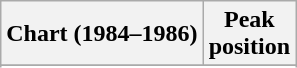<table class="wikitable sortable plainrowheaders" style="text-align:center">
<tr>
<th>Chart (1984–1986)</th>
<th>Peak<br>position</th>
</tr>
<tr>
</tr>
<tr>
</tr>
<tr>
</tr>
<tr>
</tr>
<tr>
</tr>
<tr>
</tr>
<tr>
</tr>
</table>
